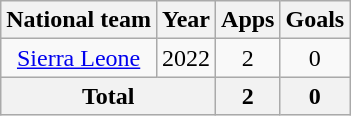<table class=wikitable style=text-align:center>
<tr>
<th>National team</th>
<th>Year</th>
<th>Apps</th>
<th>Goals</th>
</tr>
<tr>
<td rowspan="1"><a href='#'>Sierra Leone</a></td>
<td>2022</td>
<td>2</td>
<td>0</td>
</tr>
<tr>
<th colspan="2">Total</th>
<th>2</th>
<th>0</th>
</tr>
</table>
